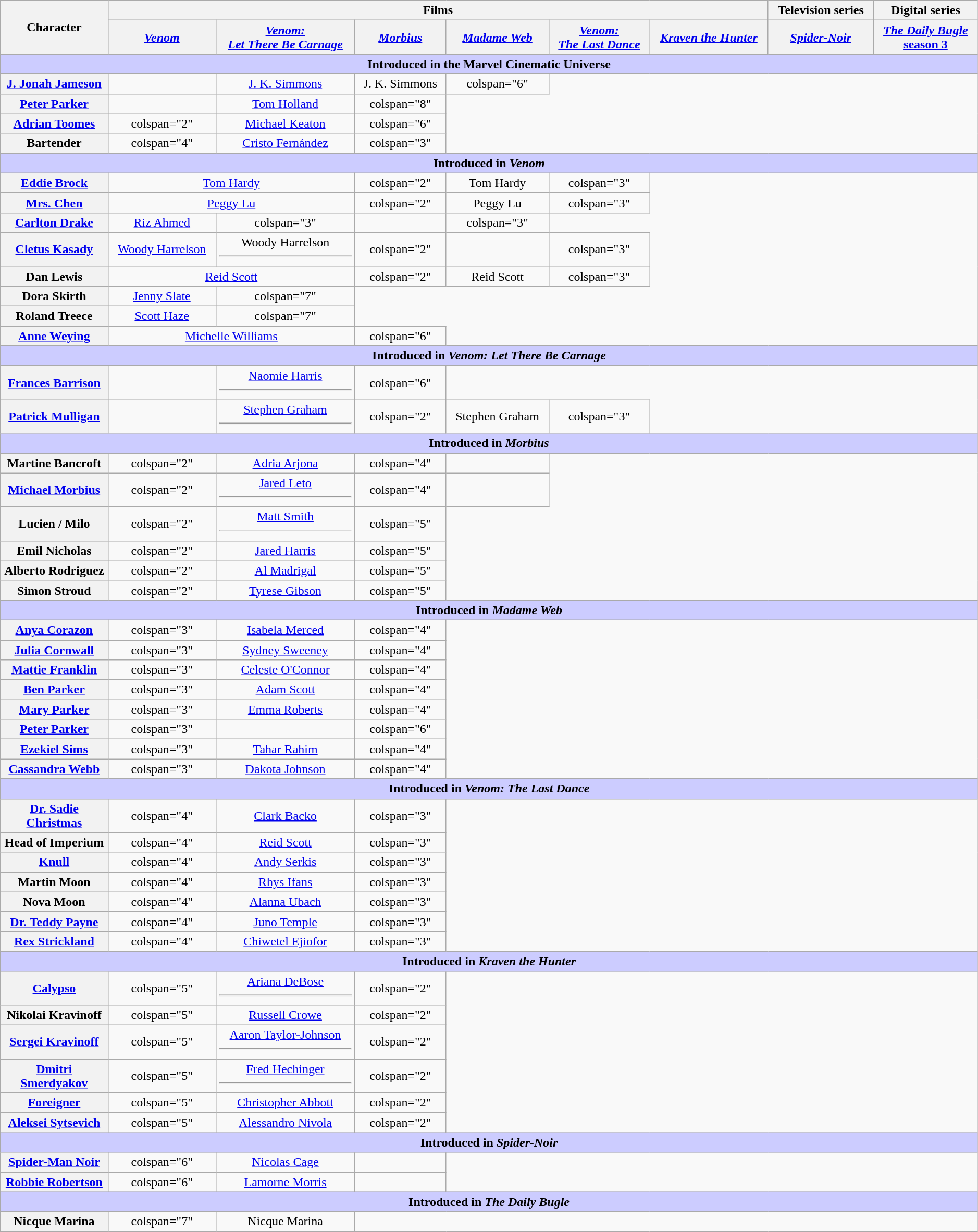<table class="wikitable" style="text-align: center; width: 99%;">
<tr>
<th rowspan="2" style="width:11%;">Character</th>
<th colspan="6">Films</th>
<th>Television series</th>
<th>Digital series</th>
</tr>
<tr>
<th><em><a href='#'>Venom</a></em></th>
<th><em><a href='#'>Venom:<br>Let There Be Carnage</a></em></th>
<th><em><a href='#'>Morbius</a></em></th>
<th><em><a href='#'>Madame Web</a></em></th>
<th><em><a href='#'>Venom:<br>The Last Dance</a></em></th>
<th><em><a href='#'>Kraven the Hunter</a></em></th>
<th><em><a href='#'>Spider-Noir</a></em><br></th>
<th><a href='#'><em>The Daily Bugle</em><br>season 3</a></th>
</tr>
<tr>
<th colspan="9" style="background:#ccf;">Introduced in the Marvel Cinematic Universe</th>
</tr>
<tr>
<th scope"row"><a href='#'>J. Jonah Jameson</a></th>
<td></td>
<td><a href='#'>J. K. Simmons</a></td>
<td>J. K. Simmons</td>
<td>colspan="6" </td>
</tr>
<tr>
<th scope="row"><a href='#'>Peter Parker<br></a></th>
<td></td>
<td><a href='#'>Tom Holland</a></td>
<td>colspan="8" </td>
</tr>
<tr>
<th scope="row"><a href='#'>Adrian Toomes<br></a></th>
<td>colspan="2" </td>
<td><a href='#'>Michael Keaton</a></td>
<td>colspan="6" </td>
</tr>
<tr>
<th scope="row">Bartender</th>
<td>colspan="4" </td>
<td><a href='#'>Cristo Fernández</a></td>
<td>colspan="3" </td>
</tr>
<tr>
<th colspan="9" style="background:#ccf;">Introduced in <em>Venom</em></th>
</tr>
<tr>
<th scope="row"><a href='#'>Eddie Brock</a><br></th>
<td colspan="2"><a href='#'>Tom Hardy</a></td>
<td>colspan="2" </td>
<td>Tom Hardy</td>
<td>colspan="3" </td>
</tr>
<tr>
<th scope="row"><a href='#'>Mrs. Chen</a></th>
<td colspan="2"><a href='#'>Peggy Lu</a></td>
<td>colspan="2" </td>
<td>Peggy Lu</td>
<td>colspan="3" </td>
</tr>
<tr>
<th scope="row"><a href='#'>Carlton Drake</a><br></th>
<td><a href='#'>Riz Ahmed</a></td>
<td>colspan="3" </td>
<td></td>
<td>colspan="3" </td>
</tr>
<tr>
<th scope="row"><a href='#'>Cletus Kasady</a><br></th>
<td><a href='#'>Woody Harrelson</a></td>
<td>Woody Harrelson<hr></td>
<td>colspan="2" </td>
<td></td>
<td>colspan="3" </td>
</tr>
<tr>
<th scope="row">Dan Lewis</th>
<td colspan="2"><a href='#'>Reid Scott</a></td>
<td>colspan="2" </td>
<td>Reid Scott</td>
<td>colspan="3" </td>
</tr>
<tr>
<th scope="row">Dora Skirth</th>
<td><a href='#'>Jenny Slate</a></td>
<td>colspan="7" </td>
</tr>
<tr>
<th scope="row">Roland Treece</th>
<td><a href='#'>Scott Haze</a></td>
<td>colspan="7" </td>
</tr>
<tr>
<th scope="row"><a href='#'>Anne Weying</a></th>
<td colspan="2"><a href='#'>Michelle Williams</a></td>
<td>colspan="6" </td>
</tr>
<tr>
<th colspan="9" style="background:#ccf;">Introduced in <em>Venom: Let There Be Carnage</em></th>
</tr>
<tr>
<th scope="row"><a href='#'>Frances Barrison<br></a></th>
<td></td>
<td><a href='#'>Naomie Harris</a><hr></td>
<td>colspan="6" </td>
</tr>
<tr>
<th scope="row"><a href='#'>Patrick Mulligan</a><br></th>
<td></td>
<td><a href='#'>Stephen Graham</a><hr></td>
<td>colspan="2" </td>
<td>Stephen Graham</td>
<td>colspan="3" </td>
</tr>
<tr>
<th colspan="9" style="background:#ccf;">Introduced in <em>Morbius</em></th>
</tr>
<tr>
<th scope="row">Martine Bancroft</th>
<td>colspan="2" </td>
<td><a href='#'>Adria Arjona</a></td>
<td>colspan="4" </td>
<td></td>
</tr>
<tr>
<th scope="row"><a href='#'>Michael Morbius</a></th>
<td>colspan="2" </td>
<td><a href='#'>Jared Leto</a><hr></td>
<td>colspan="4" </td>
<td></td>
</tr>
<tr>
<th scope="row">Lucien / Milo</th>
<td>colspan="2" </td>
<td><a href='#'>Matt Smith</a><hr></td>
<td>colspan="5" </td>
</tr>
<tr>
<th scope="row">Emil Nicholas</th>
<td>colspan="2" </td>
<td><a href='#'>Jared Harris</a></td>
<td>colspan="5" </td>
</tr>
<tr>
<th scope="row">Alberto Rodriguez</th>
<td>colspan="2" </td>
<td><a href='#'>Al Madrigal</a></td>
<td>colspan="5" </td>
</tr>
<tr>
<th scope="row">Simon Stroud</th>
<td>colspan="2" </td>
<td><a href='#'>Tyrese Gibson</a></td>
<td>colspan="5" </td>
</tr>
<tr>
<th colspan="9" style="background:#ccf;">Introduced in <em>Madame Web</em></th>
</tr>
<tr>
<th scope="row"><a href='#'>Anya Corazon</a></th>
<td>colspan="3" </td>
<td><a href='#'>Isabela Merced</a></td>
<td>colspan="4" </td>
</tr>
<tr>
<th scope="row"><a href='#'>Julia Cornwall</a></th>
<td>colspan="3" </td>
<td><a href='#'>Sydney Sweeney</a></td>
<td>colspan="4" </td>
</tr>
<tr>
<th scope="row"><a href='#'>Mattie Franklin</a></th>
<td>colspan="3" </td>
<td><a href='#'>Celeste O'Connor</a></td>
<td>colspan="4" </td>
</tr>
<tr>
<th scope="row"><a href='#'>Ben Parker</a></th>
<td>colspan="3" </td>
<td><a href='#'>Adam Scott</a></td>
<td>colspan="4" </td>
</tr>
<tr>
<th scope="row"><a href='#'>Mary Parker</a></th>
<td>colspan="3" </td>
<td><a href='#'>Emma Roberts</a></td>
<td>colspan="4" </td>
</tr>
<tr>
<th scope="row"><a href='#'>Peter Parker</a></th>
<td>colspan="3" </td>
<td></td>
<td>colspan="6" </td>
</tr>
<tr>
<th scope="row"><a href='#'>Ezekiel Sims</a></th>
<td>colspan="3" </td>
<td><a href='#'>Tahar Rahim</a></td>
<td>colspan="4" </td>
</tr>
<tr>
<th scope="row"><a href='#'>Cassandra Webb<br></a></th>
<td>colspan="3" </td>
<td><a href='#'>Dakota Johnson</a></td>
<td>colspan="4" </td>
</tr>
<tr>
<th colspan="9" style="background:#ccf;">Introduced in <em>Venom: The Last Dance</em></th>
</tr>
<tr>
<th scope="row"><a href='#'>Dr. Sadie Christmas<br></a></th>
<td>colspan="4" </td>
<td><a href='#'>Clark Backo</a></td>
<td>colspan="3" </td>
</tr>
<tr>
<th scope="row">Head of Imperium</th>
<td>colspan="4" </td>
<td><a href='#'>Reid Scott</a></td>
<td>colspan="3" </td>
</tr>
<tr>
<th scope="row"><a href='#'>Knull<br></a></th>
<td>colspan="4" </td>
<td><a href='#'>Andy Serkis</a></td>
<td>colspan="3" </td>
</tr>
<tr>
<th scope="row">Martin Moon</th>
<td>colspan="4" </td>
<td><a href='#'>Rhys Ifans</a></td>
<td>colspan="3" </td>
</tr>
<tr>
<th scope="row">Nova Moon</th>
<td>colspan="4" </td>
<td><a href='#'>Alanna Ubach</a></td>
<td>colspan="3" </td>
</tr>
<tr>
<th scope="row"><a href='#'>Dr. Teddy Payne</a><br><a href='#'></a></th>
<td>colspan="4" </td>
<td><a href='#'>Juno Temple</a></td>
<td>colspan="3" </td>
</tr>
<tr>
<th scope="row"><a href='#'>Rex Strickland</a></th>
<td>colspan="4" </td>
<td><a href='#'>Chiwetel Ejiofor</a></td>
<td>colspan="3" </td>
</tr>
<tr>
<th colspan="9" style="background:#ccf;">Introduced in <em>Kraven the Hunter</em></th>
</tr>
<tr>
<th scope="row"><a href='#'>Calypso</a></th>
<td>colspan="5" </td>
<td><a href='#'>Ariana DeBose</a><hr></td>
<td>colspan="2" </td>
</tr>
<tr>
<th scope="row">Nikolai Kravinoff</th>
<td>colspan="5" </td>
<td><a href='#'>Russell Crowe</a></td>
<td>colspan="2" </td>
</tr>
<tr>
<th scope="row"><a href='#'>Sergei Kravinoff<br></a></th>
<td>colspan="5" </td>
<td><a href='#'>Aaron Taylor-Johnson</a><hr></td>
<td>colspan="2" </td>
</tr>
<tr>
<th scope="row"><a href='#'>Dmitri Smerdyakov<br></a></th>
<td>colspan="5" </td>
<td><a href='#'>Fred Hechinger</a><hr></td>
<td>colspan="2" </td>
</tr>
<tr>
<th scope="row"><a href='#'>Foreigner</a></th>
<td>colspan="5" </td>
<td><a href='#'>Christopher Abbott</a></td>
<td>colspan="2" </td>
</tr>
<tr>
<th scope="row"><a href='#'>Aleksei Sytsevich<br></a></th>
<td>colspan="5" </td>
<td><a href='#'>Alessandro Nivola</a></td>
<td>colspan="2" </td>
</tr>
<tr>
<th colspan="9" style="background:#ccf;">Introduced in <em>Spider-Noir</em></th>
</tr>
<tr>
<th scope="row"><a href='#'>Spider-Man Noir</a></th>
<td>colspan="6" </td>
<td><a href='#'>Nicolas Cage</a></td>
<td></td>
</tr>
<tr>
<th scope="row"><a href='#'>Robbie Robertson</a></th>
<td>colspan="6" </td>
<td><a href='#'>Lamorne Morris</a></td>
<td><br></td>
</tr>
<tr>
<th colspan="9" style="background:#ccf;">Introduced in <em>The Daily Bugle</em></th>
</tr>
<tr>
<th scope="row">Nicque Marina</th>
<td>colspan="7" </td>
<td>Nicque Marina</td>
</tr>
</table>
